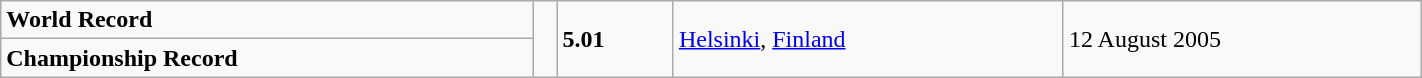<table class="wikitable" width=75%>
<tr>
<td><strong>World Record</strong></td>
<td rowspan="2"></td>
<td rowspan="2"><strong>5.01</strong></td>
<td rowspan="2"><a href='#'>Helsinki</a>, <a href='#'>Finland</a></td>
<td rowspan="2">12 August 2005</td>
</tr>
<tr>
<td><strong>Championship Record</strong></td>
</tr>
</table>
